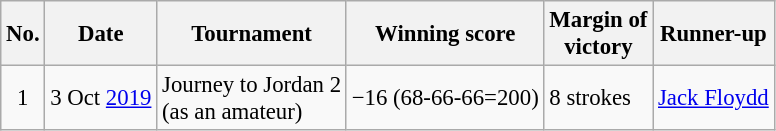<table class="wikitable" style="font-size:95%;">
<tr>
<th>No.</th>
<th>Date</th>
<th>Tournament</th>
<th>Winning score</th>
<th>Margin of<br>victory</th>
<th>Runner-up</th>
</tr>
<tr>
<td align=center>1</td>
<td align=right>3 Oct <a href='#'>2019</a></td>
<td>Journey to Jordan 2<br>(as an amateur)</td>
<td>−16 (68-66-66=200)</td>
<td>8 strokes</td>
<td> <a href='#'>Jack Floydd</a></td>
</tr>
</table>
